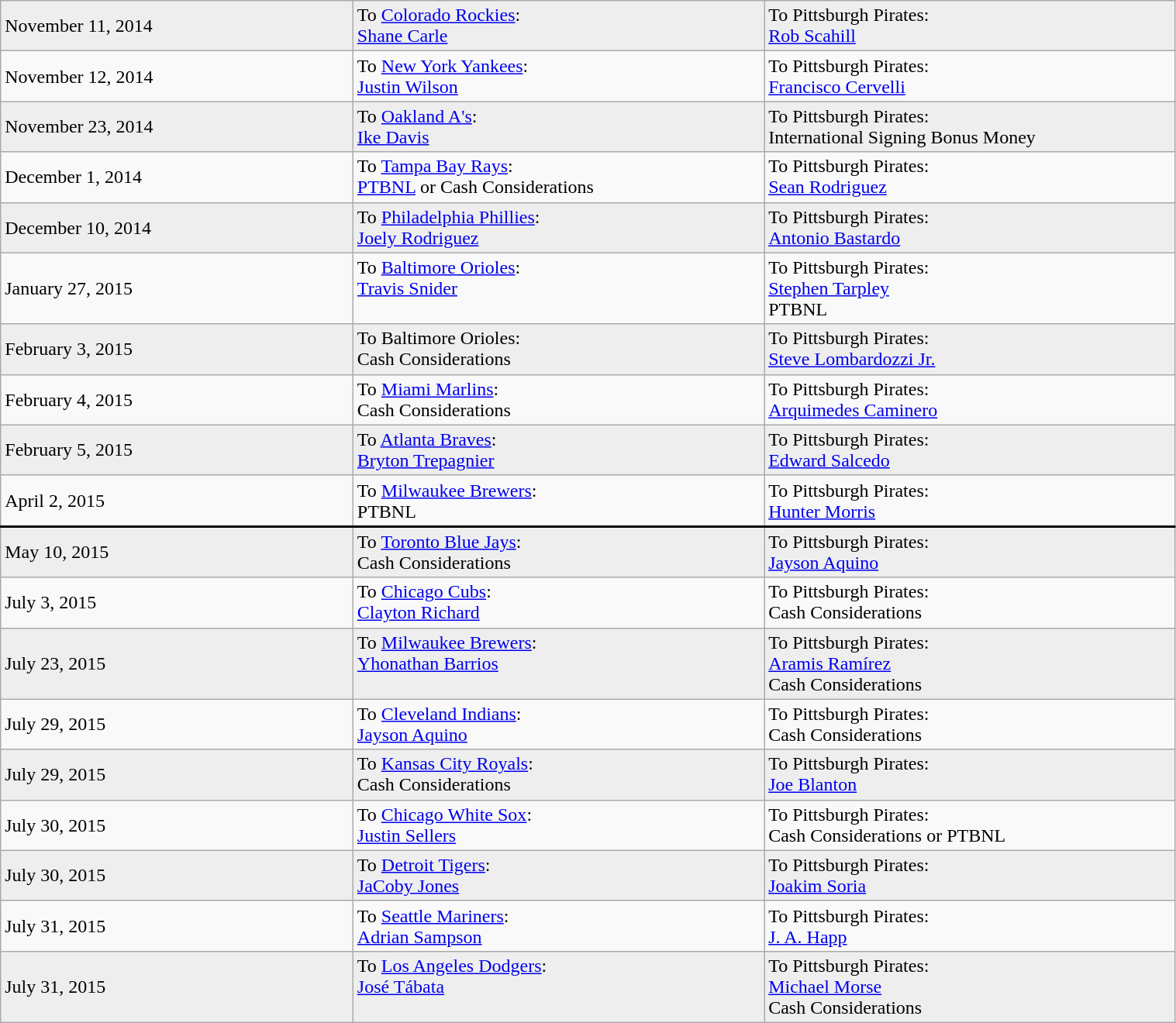<table class="wikitable" style="border:1px solid #999999; width:80%;">
<tr bgcolor="eeeeee">
<td style="width:30%;">November 11, 2014</td>
<td style="width:35%;" valign="top">To <a href='#'>Colorado Rockies</a>:<br><a href='#'>Shane Carle</a></td>
<td style="width:35%;" valign="top">To Pittsburgh Pirates:<br><a href='#'>Rob Scahill</a></td>
</tr>
<tr>
<td style="width:30%;">November 12, 2014</td>
<td style="width:35%;" valign="top">To <a href='#'>New York Yankees</a>:<br><a href='#'>Justin Wilson</a></td>
<td style="width:35%;" valign="top">To Pittsburgh Pirates:<br><a href='#'>Francisco Cervelli</a></td>
</tr>
<tr bgcolor="eeeeee">
<td style="width:30%;">November 23, 2014</td>
<td style="width:35%;" valign="top">To <a href='#'>Oakland A's</a>:<br><a href='#'>Ike Davis</a></td>
<td style="width:35%;" valign="top">To Pittsburgh Pirates:<br>International Signing Bonus Money</td>
</tr>
<tr>
<td style="width:30%;">December 1, 2014</td>
<td style="width:35%;" valign="top">To <a href='#'>Tampa Bay Rays</a>:<br><a href='#'>PTBNL</a> or Cash Considerations</td>
<td style="width:35%;" valign="top">To Pittsburgh Pirates:<br><a href='#'>Sean Rodriguez</a></td>
</tr>
<tr bgcolor="eeeeee">
<td style="width:30%;">December 10, 2014</td>
<td style="width:35%;" valign="top">To <a href='#'>Philadelphia Phillies</a>:<br><a href='#'>Joely Rodriguez</a></td>
<td style="width:35%;" valign="top">To Pittsburgh Pirates:<br><a href='#'>Antonio Bastardo</a></td>
</tr>
<tr bgcolor=>
<td style="width:30%;">January 27, 2015</td>
<td style="width:35%;" valign="top">To <a href='#'>Baltimore Orioles</a>:<br><a href='#'>Travis Snider</a></td>
<td style="width:35%;" valign="top">To Pittsburgh Pirates:<br><a href='#'>Stephen Tarpley</a><br>
PTBNL</td>
</tr>
<tr bgcolor="eeeeee">
<td style="width:30%;">February 3, 2015</td>
<td style="width:35%;" valign="top">To Baltimore Orioles:<br>Cash Considerations</td>
<td style="width:35%;" valign="top">To Pittsburgh Pirates:<br><a href='#'>Steve Lombardozzi Jr.</a></td>
</tr>
<tr bgcolor=>
<td style="width:30%;">February 4, 2015</td>
<td style="width:35%;" valign="top">To <a href='#'>Miami Marlins</a>:<br>Cash Considerations</td>
<td style="width:35%;" valign="top">To Pittsburgh Pirates:<br><a href='#'>Arquimedes Caminero</a></td>
</tr>
<tr bgcolor="eeeeee">
<td style="width:30%;">February 5, 2015</td>
<td style="width:35%;" valign="top">To <a href='#'>Atlanta Braves</a>:<br><a href='#'>Bryton Trepagnier</a></td>
<td style="width:35%;" valign="top">To Pittsburgh Pirates:<br><a href='#'>Edward Salcedo</a></td>
</tr>
<tr bgcolor=>
<td style="width:30%;">April 2, 2015</td>
<td style="width:35%;" valign="top">To <a href='#'>Milwaukee Brewers</a>:<br>PTBNL</td>
<td style="width:35%;" valign="top">To Pittsburgh Pirates:<br><a href='#'>Hunter Morris</a></td>
</tr>
<tr style="border-top:2px solid #000000;" bgcolor="eeeeee">
<td style="width:30%;">May 10, 2015</td>
<td style="width:35%;" valign="top">To <a href='#'>Toronto Blue Jays</a>:<br>Cash Considerations</td>
<td style="width:35%;" valign="top">To Pittsburgh Pirates:<br><a href='#'>Jayson Aquino</a></td>
</tr>
<tr bgcolor=>
<td style="width:30%;">July 3, 2015</td>
<td style="width:35%;" valign="top">To <a href='#'>Chicago Cubs</a>:<br><a href='#'>Clayton Richard</a></td>
<td style="width:35%;" valign="top">To Pittsburgh Pirates:<br>Cash Considerations</td>
</tr>
<tr bgcolor="eeeeee">
<td style="width:30%;">July 23, 2015 </td>
<td style="width:35%;" valign="top">To <a href='#'>Milwaukee Brewers</a>:<br><a href='#'>Yhonathan Barrios</a></td>
<td style="width:35%;" valign="top">To Pittsburgh Pirates:<br><a href='#'>Aramis Ramírez</a><br>
Cash Considerations</td>
</tr>
<tr bgcolor=>
<td style="width:30%;">July 29, 2015 </td>
<td style="width:35%;" valign="top">To <a href='#'>Cleveland Indians</a>:<br><a href='#'>Jayson Aquino</a></td>
<td style="width:35%;" valign="top">To Pittsburgh Pirates:<br>Cash Considerations</td>
</tr>
<tr bgcolor="eeeeee">
<td style="width:30%;">July 29, 2015 </td>
<td style="width:35%;" valign="top">To <a href='#'>Kansas City Royals</a>:<br>Cash Considerations</td>
<td style="width:35%;" valign="top">To Pittsburgh Pirates:<br><a href='#'>Joe Blanton</a></td>
</tr>
<tr bgcolor=>
<td style="width:30%;">July 30, 2015 </td>
<td style="width:35%;" valign="top">To <a href='#'>Chicago White Sox</a>:<br><a href='#'>Justin Sellers</a></td>
<td style="width:35%;" valign="top">To Pittsburgh Pirates:<br>Cash Considerations or PTBNL</td>
</tr>
<tr bgcolor="eeeeee">
<td style="width:30%;">July 30, 2015 </td>
<td style="width:35%;" valign="top">To <a href='#'>Detroit Tigers</a>:<br><a href='#'>JaCoby Jones</a></td>
<td style="width:35%;" valign="top">To Pittsburgh Pirates:<br><a href='#'>Joakim Soria</a></td>
</tr>
<tr bgcolor=>
<td style="width:30%;">July 31, 2015 </td>
<td style="width:35%;" valign="top">To <a href='#'>Seattle Mariners</a>:<br><a href='#'>Adrian Sampson</a></td>
<td style="width:35%;" valign="top">To Pittsburgh Pirates:<br><a href='#'>J. A. Happ</a></td>
</tr>
<tr bgcolor="eeeeee">
<td style="width:30%;">July 31, 2015 </td>
<td style="width:35%;" valign="top">To <a href='#'>Los Angeles Dodgers</a>:<br><a href='#'>José Tábata</a></td>
<td style="width:35%;" valign="top">To Pittsburgh Pirates:<br><a href='#'>Michael Morse</a><br>
Cash Considerations</td>
</tr>
</table>
